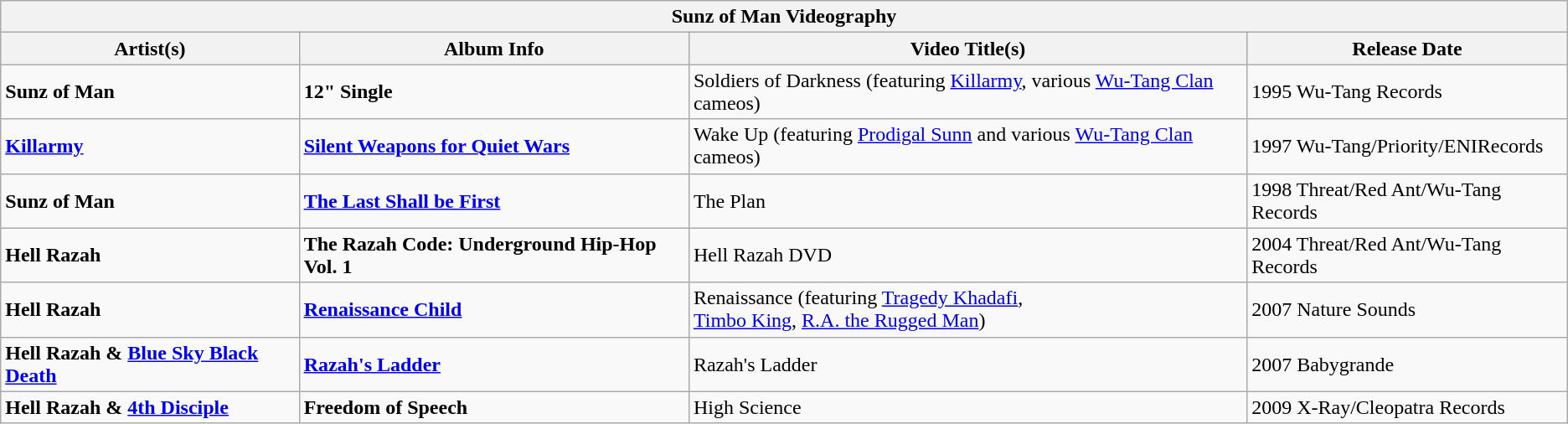<table class="wikitable">
<tr>
<th colspan=4>Sunz of Man Videography</th>
</tr>
<tr>
<th>Artist(s)</th>
<th>Album Info</th>
<th>Video Title(s)</th>
<th>Release Date</th>
</tr>
<tr>
<td><strong>Sunz of Man</strong></td>
<td><strong>12" Single</strong></td>
<td>Soldiers of Darkness (featuring <a href='#'>Killarmy</a>, various <a href='#'>Wu-Tang Clan</a> cameos)</td>
<td>1995 Wu-Tang Records</td>
</tr>
<tr>
<td><strong><a href='#'>Killarmy</a></strong></td>
<td><strong><a href='#'>Silent Weapons for Quiet Wars</a></strong></td>
<td>Wake Up (featuring <a href='#'>Prodigal Sunn</a> and various <a href='#'>Wu-Tang Clan</a> cameos)</td>
<td>1997 Wu-Tang/Priority/ENIRecords</td>
</tr>
<tr>
<td><strong>Sunz of Man</strong></td>
<td><strong><a href='#'>The Last Shall be First</a></strong></td>
<td>The Plan</td>
<td>1998 Threat/Red Ant/Wu-Tang Records</td>
</tr>
<tr>
<td><strong>Hell Razah</strong></td>
<td><strong>The Razah Code: Underground Hip-Hop Vol. 1</strong></td>
<td>Hell Razah DVD</td>
<td>2004 Threat/Red Ant/Wu-Tang Records</td>
</tr>
<tr>
<td><strong>Hell Razah</strong></td>
<td><strong><a href='#'>Renaissance Child</a></strong></td>
<td>Renaissance (featuring <a href='#'>Tragedy Khadafi</a>,<br><a href='#'>Timbo King</a>, <a href='#'>R.A. the Rugged Man</a>)</td>
<td>2007 Nature Sounds</td>
</tr>
<tr>
<td><strong>Hell Razah & <a href='#'>Blue Sky Black Death</a></strong></td>
<td><strong><a href='#'>Razah's Ladder</a></strong></td>
<td>Razah's Ladder</td>
<td>2007 Babygrande</td>
</tr>
<tr>
<td><strong>Hell Razah & <a href='#'>4th Disciple</a></strong></td>
<td><strong>Freedom of Speech</strong></td>
<td>High Science</td>
<td>2009 X-Ray/Cleopatra Records</td>
</tr>
</table>
